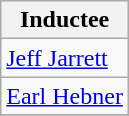<table class="wikitable">
<tr>
<th>Inductee</th>
</tr>
<tr>
<td><a href='#'>Jeff Jarrett</a></td>
</tr>
<tr>
<td><a href='#'>Earl Hebner</a></td>
</tr>
<tr>
</tr>
</table>
